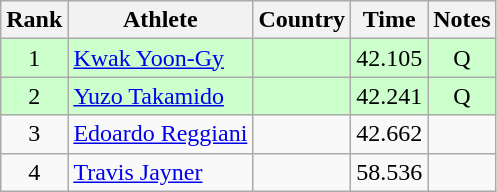<table class="wikitable sortable" style="text-align:center">
<tr>
<th>Rank</th>
<th>Athlete</th>
<th>Country</th>
<th>Time</th>
<th>Notes</th>
</tr>
<tr bgcolor=ccffcc>
<td>1</td>
<td align=left><a href='#'>Kwak Yoon-Gy</a></td>
<td align=left></td>
<td>42.105</td>
<td>Q</td>
</tr>
<tr bgcolor=ccffcc>
<td>2</td>
<td align=left><a href='#'>Yuzo Takamido</a></td>
<td align=left></td>
<td>42.241</td>
<td>Q</td>
</tr>
<tr>
<td>3</td>
<td align=left><a href='#'>Edoardo Reggiani</a></td>
<td align=left></td>
<td>42.662</td>
<td></td>
</tr>
<tr>
<td>4</td>
<td align=left><a href='#'>Travis Jayner</a></td>
<td align=left></td>
<td>58.536</td>
<td></td>
</tr>
</table>
